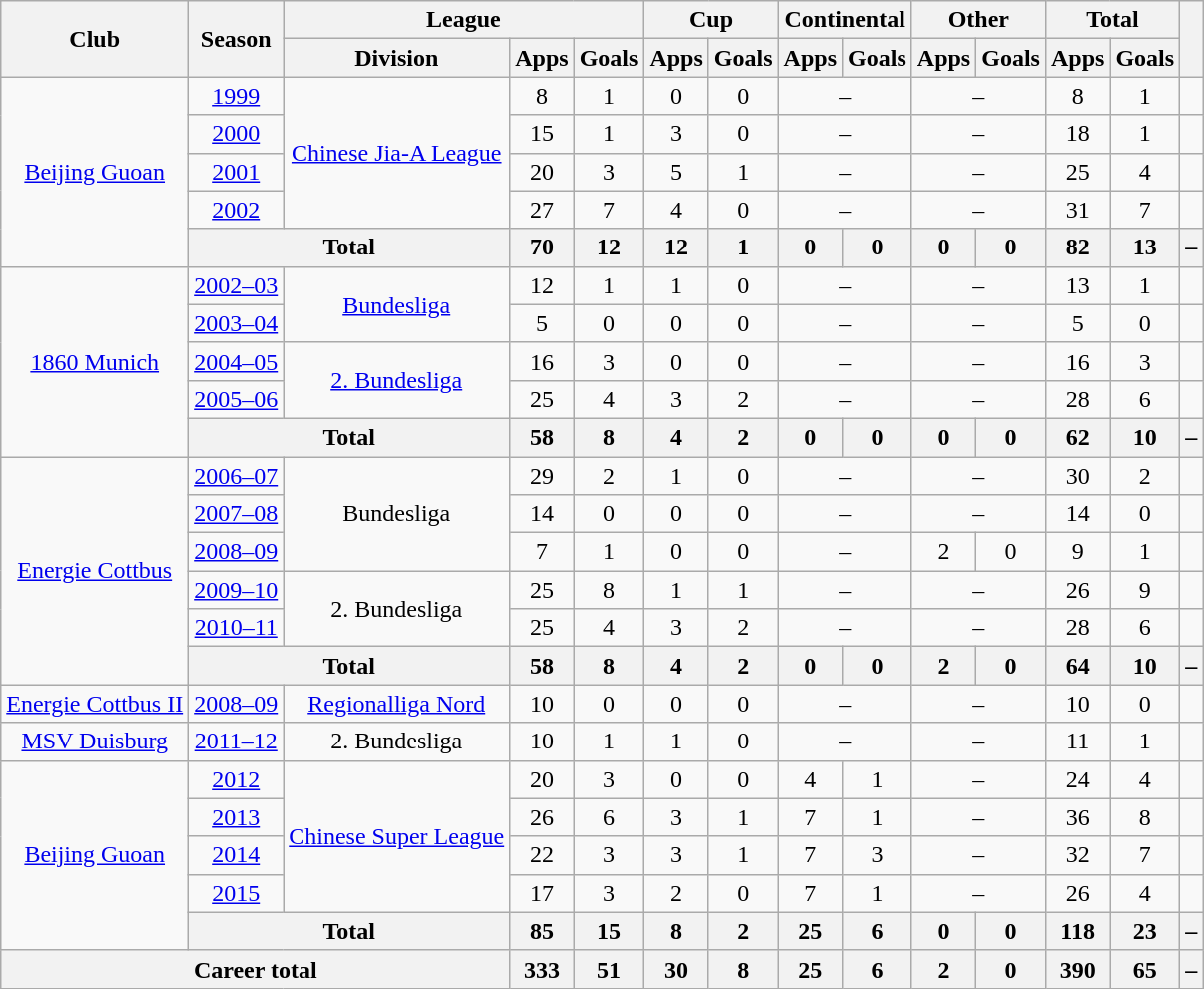<table class="wikitable" style="text-align:center">
<tr>
<th rowspan="2">Club</th>
<th rowspan="2">Season</th>
<th colspan="3">League</th>
<th colspan="2">Cup</th>
<th colspan="2">Continental</th>
<th colspan="2">Other</th>
<th colspan="2">Total</th>
<th rowspan="2"></th>
</tr>
<tr>
<th>Division</th>
<th>Apps</th>
<th>Goals</th>
<th>Apps</th>
<th>Goals</th>
<th>Apps</th>
<th>Goals</th>
<th>Apps</th>
<th>Goals</th>
<th>Apps</th>
<th>Goals</th>
</tr>
<tr>
<td rowspan="5"><a href='#'>Beijing Guoan</a></td>
<td><a href='#'>1999</a></td>
<td rowspan="4"><a href='#'>Chinese Jia-A League</a></td>
<td>8</td>
<td>1</td>
<td>0</td>
<td>0</td>
<td colspan="2">–</td>
<td colspan="2">–</td>
<td>8</td>
<td>1</td>
<td></td>
</tr>
<tr>
<td><a href='#'>2000</a></td>
<td>15</td>
<td>1</td>
<td>3</td>
<td>0</td>
<td colspan="2">–</td>
<td colspan="2">–</td>
<td>18</td>
<td>1</td>
<td></td>
</tr>
<tr>
<td><a href='#'>2001</a></td>
<td>20</td>
<td>3</td>
<td>5</td>
<td>1</td>
<td colspan="2">–</td>
<td colspan="2">–</td>
<td>25</td>
<td>4</td>
<td></td>
</tr>
<tr>
<td><a href='#'>2002</a></td>
<td>27</td>
<td>7</td>
<td>4</td>
<td>0</td>
<td colspan="2">–</td>
<td colspan="2">–</td>
<td>31</td>
<td>7</td>
<td></td>
</tr>
<tr>
<th colspan="2">Total</th>
<th>70</th>
<th>12</th>
<th>12</th>
<th>1</th>
<th>0</th>
<th>0</th>
<th>0</th>
<th>0</th>
<th>82</th>
<th>13</th>
<th>–</th>
</tr>
<tr>
<td rowspan="5"><a href='#'>1860 Munich</a></td>
<td><a href='#'>2002–03</a></td>
<td rowspan="2"><a href='#'>Bundesliga</a></td>
<td>12</td>
<td>1</td>
<td>1</td>
<td>0</td>
<td colspan="2">–</td>
<td colspan="2">–</td>
<td>13</td>
<td>1</td>
<td></td>
</tr>
<tr>
<td><a href='#'>2003–04</a></td>
<td>5</td>
<td>0</td>
<td>0</td>
<td>0</td>
<td colspan="2">–</td>
<td colspan="2">–</td>
<td>5</td>
<td>0</td>
<td></td>
</tr>
<tr>
<td><a href='#'>2004–05</a></td>
<td rowspan="2"><a href='#'>2. Bundesliga</a></td>
<td>16</td>
<td>3</td>
<td>0</td>
<td>0</td>
<td colspan="2">–</td>
<td colspan="2">–</td>
<td>16</td>
<td>3</td>
<td></td>
</tr>
<tr>
<td><a href='#'>2005–06</a></td>
<td>25</td>
<td>4</td>
<td>3</td>
<td>2</td>
<td colspan="2">–</td>
<td colspan="2">–</td>
<td>28</td>
<td>6</td>
<td></td>
</tr>
<tr>
<th colspan="2">Total</th>
<th>58</th>
<th>8</th>
<th>4</th>
<th>2</th>
<th>0</th>
<th>0</th>
<th>0</th>
<th>0</th>
<th>62</th>
<th>10</th>
<th>–</th>
</tr>
<tr>
<td rowspan="6"><a href='#'>Energie Cottbus</a></td>
<td><a href='#'>2006–07</a></td>
<td rowspan="3">Bundesliga</td>
<td>29</td>
<td>2</td>
<td>1</td>
<td>0</td>
<td colspan="2">–</td>
<td colspan="2">–</td>
<td>30</td>
<td>2</td>
<td></td>
</tr>
<tr>
<td><a href='#'>2007–08</a></td>
<td>14</td>
<td>0</td>
<td>0</td>
<td>0</td>
<td colspan="2">–</td>
<td colspan="2">–</td>
<td>14</td>
<td>0</td>
<td></td>
</tr>
<tr>
<td><a href='#'>2008–09</a></td>
<td>7</td>
<td>1</td>
<td>0</td>
<td>0</td>
<td colspan="2">–</td>
<td>2</td>
<td>0</td>
<td>9</td>
<td>1</td>
<td></td>
</tr>
<tr>
<td><a href='#'>2009–10</a></td>
<td rowspan="2">2. Bundesliga</td>
<td>25</td>
<td>8</td>
<td>1</td>
<td>1</td>
<td colspan="2">–</td>
<td colspan="2">–</td>
<td>26</td>
<td>9</td>
<td></td>
</tr>
<tr>
<td><a href='#'>2010–11</a></td>
<td>25</td>
<td>4</td>
<td>3</td>
<td>2</td>
<td colspan="2">–</td>
<td colspan="2">–</td>
<td>28</td>
<td>6</td>
<td></td>
</tr>
<tr>
<th colspan="2">Total</th>
<th>58</th>
<th>8</th>
<th>4</th>
<th>2</th>
<th>0</th>
<th>0</th>
<th>2</th>
<th>0</th>
<th>64</th>
<th>10</th>
<th>–</th>
</tr>
<tr>
<td><a href='#'>Energie Cottbus II</a></td>
<td><a href='#'>2008–09</a></td>
<td><a href='#'>Regionalliga Nord</a></td>
<td>10</td>
<td>0</td>
<td>0</td>
<td>0</td>
<td colspan="2">–</td>
<td colspan="2">–</td>
<td>10</td>
<td>0</td>
<td></td>
</tr>
<tr>
<td><a href='#'>MSV Duisburg</a></td>
<td><a href='#'>2011–12</a></td>
<td>2. Bundesliga</td>
<td>10</td>
<td>1</td>
<td>1</td>
<td>0</td>
<td colspan="2">–</td>
<td colspan="2">–</td>
<td>11</td>
<td>1</td>
<td></td>
</tr>
<tr>
<td rowspan="5"><a href='#'>Beijing Guoan</a></td>
<td><a href='#'>2012</a></td>
<td rowspan="4"><a href='#'>Chinese Super League</a></td>
<td>20</td>
<td>3</td>
<td>0</td>
<td>0</td>
<td>4</td>
<td>1</td>
<td colspan="2">–</td>
<td>24</td>
<td>4</td>
<td></td>
</tr>
<tr>
<td><a href='#'>2013</a></td>
<td>26</td>
<td>6</td>
<td>3</td>
<td>1</td>
<td>7</td>
<td>1</td>
<td colspan="2">–</td>
<td>36</td>
<td>8</td>
<td></td>
</tr>
<tr>
<td><a href='#'>2014</a></td>
<td>22</td>
<td>3</td>
<td>3</td>
<td>1</td>
<td>7</td>
<td>3</td>
<td colspan="2">–</td>
<td>32</td>
<td>7</td>
<td></td>
</tr>
<tr>
<td><a href='#'>2015</a></td>
<td>17</td>
<td>3</td>
<td>2</td>
<td>0</td>
<td>7</td>
<td>1</td>
<td colspan="2">–</td>
<td>26</td>
<td>4</td>
<td></td>
</tr>
<tr>
<th colspan="2">Total</th>
<th>85</th>
<th>15</th>
<th>8</th>
<th>2</th>
<th>25</th>
<th>6</th>
<th>0</th>
<th>0</th>
<th>118</th>
<th>23</th>
<th>–</th>
</tr>
<tr>
<th colspan="3">Career total</th>
<th>333</th>
<th>51</th>
<th>30</th>
<th>8</th>
<th>25</th>
<th>6</th>
<th>2</th>
<th>0</th>
<th>390</th>
<th>65</th>
<th>–</th>
</tr>
</table>
